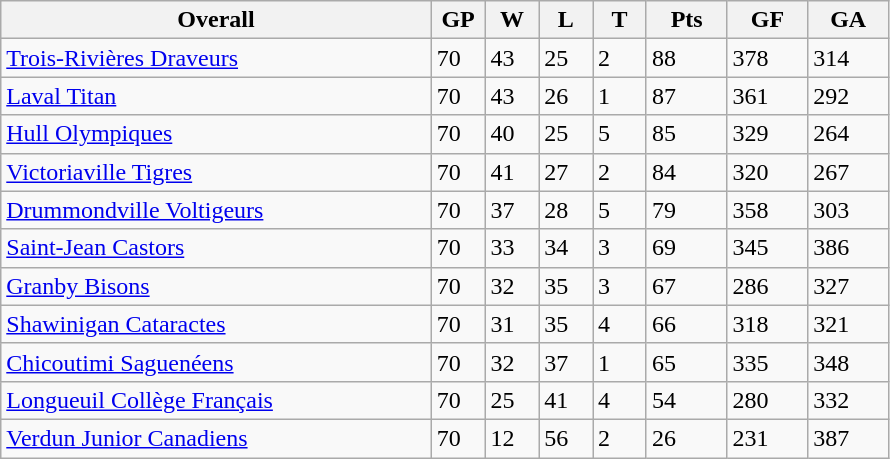<table class="wikitable">
<tr>
<th bgcolor="#DDDDFF" width="40%">Overall</th>
<th bgcolor="#DDDDFF" width="5%">GP</th>
<th bgcolor="#DDDDFF" width="5%">W</th>
<th bgcolor="#DDDDFF" width="5%">L</th>
<th bgcolor="#DDDDFF" width="5%">T</th>
<th bgcolor="#DDDDFF" width="7.5%">Pts</th>
<th bgcolor="#DDDDFF" width="7.5%">GF</th>
<th bgcolor="#DDDDFF" width="7.5%">GA</th>
</tr>
<tr>
<td><a href='#'>Trois-Rivières Draveurs</a></td>
<td>70</td>
<td>43</td>
<td>25</td>
<td>2</td>
<td>88</td>
<td>378</td>
<td>314</td>
</tr>
<tr>
<td><a href='#'>Laval Titan</a></td>
<td>70</td>
<td>43</td>
<td>26</td>
<td>1</td>
<td>87</td>
<td>361</td>
<td>292</td>
</tr>
<tr>
<td><a href='#'>Hull Olympiques</a></td>
<td>70</td>
<td>40</td>
<td>25</td>
<td>5</td>
<td>85</td>
<td>329</td>
<td>264</td>
</tr>
<tr>
<td><a href='#'>Victoriaville Tigres</a></td>
<td>70</td>
<td>41</td>
<td>27</td>
<td>2</td>
<td>84</td>
<td>320</td>
<td>267</td>
</tr>
<tr>
<td><a href='#'>Drummondville Voltigeurs</a></td>
<td>70</td>
<td>37</td>
<td>28</td>
<td>5</td>
<td>79</td>
<td>358</td>
<td>303</td>
</tr>
<tr>
<td><a href='#'>Saint-Jean Castors</a></td>
<td>70</td>
<td>33</td>
<td>34</td>
<td>3</td>
<td>69</td>
<td>345</td>
<td>386</td>
</tr>
<tr>
<td><a href='#'>Granby Bisons</a></td>
<td>70</td>
<td>32</td>
<td>35</td>
<td>3</td>
<td>67</td>
<td>286</td>
<td>327</td>
</tr>
<tr>
<td><a href='#'>Shawinigan Cataractes</a></td>
<td>70</td>
<td>31</td>
<td>35</td>
<td>4</td>
<td>66</td>
<td>318</td>
<td>321</td>
</tr>
<tr>
<td><a href='#'>Chicoutimi Saguenéens</a></td>
<td>70</td>
<td>32</td>
<td>37</td>
<td>1</td>
<td>65</td>
<td>335</td>
<td>348</td>
</tr>
<tr>
<td><a href='#'>Longueuil Collège Français</a></td>
<td>70</td>
<td>25</td>
<td>41</td>
<td>4</td>
<td>54</td>
<td>280</td>
<td>332</td>
</tr>
<tr>
<td><a href='#'>Verdun Junior Canadiens</a></td>
<td>70</td>
<td>12</td>
<td>56</td>
<td>2</td>
<td>26</td>
<td>231</td>
<td>387</td>
</tr>
</table>
